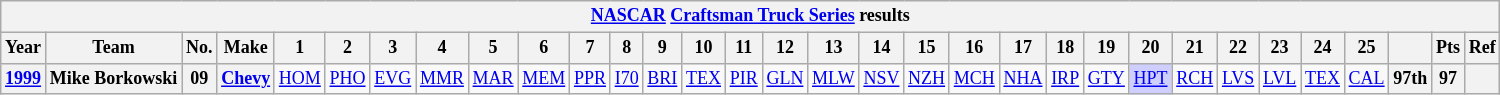<table class="wikitable" style="text-align:center; font-size:75%">
<tr>
<th colspan=45><a href='#'>NASCAR</a> <a href='#'>Craftsman Truck Series</a> results</th>
</tr>
<tr>
<th>Year</th>
<th>Team</th>
<th>No.</th>
<th>Make</th>
<th>1</th>
<th>2</th>
<th>3</th>
<th>4</th>
<th>5</th>
<th>6</th>
<th>7</th>
<th>8</th>
<th>9</th>
<th>10</th>
<th>11</th>
<th>12</th>
<th>13</th>
<th>14</th>
<th>15</th>
<th>16</th>
<th>17</th>
<th>18</th>
<th>19</th>
<th>20</th>
<th>21</th>
<th>22</th>
<th>23</th>
<th>24</th>
<th>25</th>
<th></th>
<th>Pts</th>
<th>Ref</th>
</tr>
<tr>
<th><a href='#'>1999</a></th>
<th>Mike Borkowski</th>
<th>09</th>
<th><a href='#'>Chevy</a></th>
<td><a href='#'>HOM</a></td>
<td><a href='#'>PHO</a></td>
<td><a href='#'>EVG</a></td>
<td><a href='#'>MMR</a></td>
<td><a href='#'>MAR</a></td>
<td><a href='#'>MEM</a></td>
<td><a href='#'>PPR</a></td>
<td><a href='#'>I70</a></td>
<td><a href='#'>BRI</a></td>
<td><a href='#'>TEX</a></td>
<td><a href='#'>PIR</a></td>
<td><a href='#'>GLN</a></td>
<td><a href='#'>MLW</a></td>
<td><a href='#'>NSV</a></td>
<td><a href='#'>NZH</a></td>
<td><a href='#'>MCH</a></td>
<td><a href='#'>NHA</a></td>
<td><a href='#'>IRP</a></td>
<td><a href='#'>GTY</a></td>
<td style="background:#CFCFFF;"><a href='#'>HPT</a><br></td>
<td><a href='#'>RCH</a></td>
<td><a href='#'>LVS</a></td>
<td><a href='#'>LVL</a></td>
<td><a href='#'>TEX</a></td>
<td><a href='#'>CAL</a></td>
<th>97th</th>
<th>97</th>
<th></th>
</tr>
</table>
